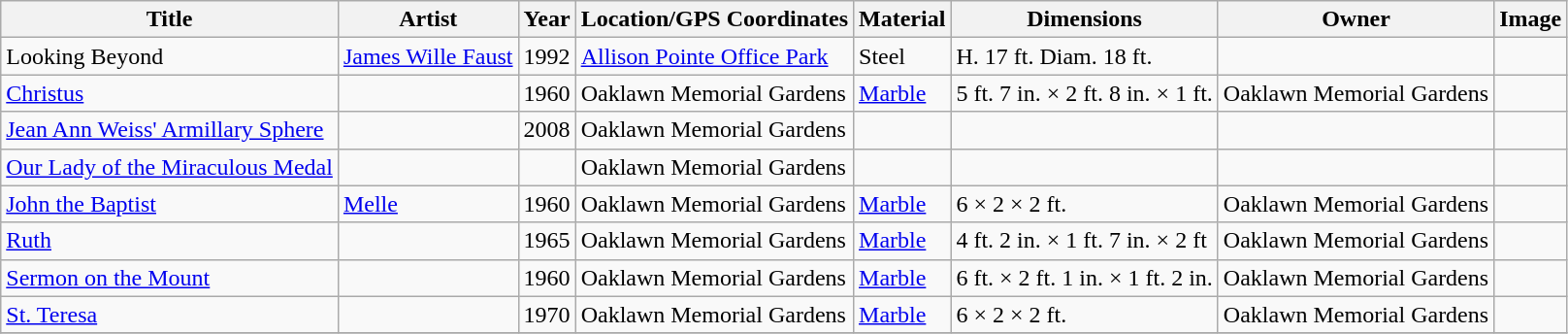<table class="wikitable sortable">
<tr>
<th>Title</th>
<th>Artist</th>
<th>Year</th>
<th>Location/GPS Coordinates</th>
<th>Material</th>
<th>Dimensions</th>
<th>Owner</th>
<th>Image</th>
</tr>
<tr>
<td>Looking Beyond</td>
<td><a href='#'>James Wille Faust</a></td>
<td>1992</td>
<td><a href='#'>Allison Pointe Office Park</a> </td>
<td>Steel</td>
<td>H. 17 ft. Diam. 18 ft.</td>
<td></td>
<td></td>
</tr>
<tr>
<td><a href='#'>Christus</a></td>
<td></td>
<td>1960</td>
<td>Oaklawn Memorial Gardens </td>
<td><a href='#'>Marble</a></td>
<td>5 ft. 7 in. × 2 ft. 8 in. × 1 ft.</td>
<td>Oaklawn Memorial Gardens</td>
<td></td>
</tr>
<tr>
<td><a href='#'>Jean Ann Weiss' Armillary Sphere</a></td>
<td></td>
<td>2008</td>
<td>Oaklawn Memorial Gardens </td>
<td></td>
<td></td>
<td></td>
<td></td>
</tr>
<tr>
<td><a href='#'>Our Lady of the Miraculous Medal</a></td>
<td></td>
<td></td>
<td>Oaklawn Memorial Gardens </td>
<td></td>
<td></td>
<td></td>
<td></td>
</tr>
<tr>
<td><a href='#'>John the Baptist</a></td>
<td><a href='#'>Melle</a></td>
<td>1960</td>
<td>Oaklawn Memorial Gardens </td>
<td><a href='#'>Marble</a></td>
<td>6 × 2 × 2 ft.</td>
<td>Oaklawn Memorial Gardens</td>
<td></td>
</tr>
<tr>
<td><a href='#'>Ruth</a></td>
<td></td>
<td>1965</td>
<td>Oaklawn Memorial Gardens </td>
<td><a href='#'>Marble</a></td>
<td>4 ft. 2 in. × 1 ft. 7 in. × 2 ft</td>
<td>Oaklawn Memorial Gardens</td>
<td></td>
</tr>
<tr>
<td><a href='#'>Sermon on the Mount</a></td>
<td></td>
<td>1960</td>
<td>Oaklawn Memorial Gardens </td>
<td><a href='#'>Marble</a></td>
<td>6 ft. × 2 ft. 1 in. × 1 ft. 2 in.</td>
<td>Oaklawn Memorial Gardens</td>
<td></td>
</tr>
<tr>
<td><a href='#'>St. Teresa</a></td>
<td></td>
<td>1970</td>
<td>Oaklawn Memorial Gardens</td>
<td><a href='#'>Marble</a></td>
<td>6 × 2 × 2 ft.</td>
<td>Oaklawn Memorial Gardens</td>
<td></td>
</tr>
<tr>
</tr>
</table>
